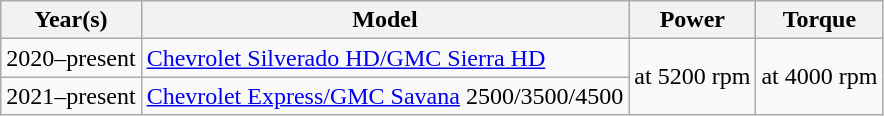<table class="wikitable">
<tr>
<th scope="col">Year(s)</th>
<th scope="col">Model</th>
<th scope="col">Power</th>
<th scope="col">Torque</th>
</tr>
<tr>
<td>2020–present</td>
<td><a href='#'>Chevrolet Silverado HD/GMC Sierra HD</a></td>
<td rowspan="2"> at 5200 rpm</td>
<td rowspan="2"> at 4000 rpm</td>
</tr>
<tr>
<td>2021–present</td>
<td><a href='#'>Chevrolet Express/GMC Savana</a> 2500/3500/4500</td>
</tr>
</table>
